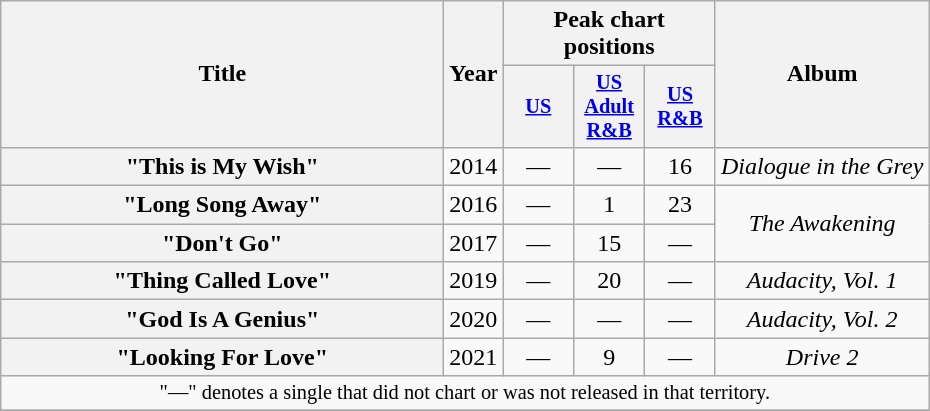<table class="wikitable plainrowheaders" style="text-align:center;">
<tr>
<th scope="col" rowspan="2" style="width:18em;">Title</th>
<th scope="col" rowspan="2" style="width:1em;">Year</th>
<th scope="col" colspan="3">Peak chart positions</th>
<th scope="col" rowspan="2">Album</th>
</tr>
<tr>
<th scope="col" style="width:3em;font-size:85%;"><a href='#'>US</a></th>
<th scope="col" style="width:3em;font-size:85%;"><a href='#'>US<br>Adult<br>R&B</a><br></th>
<th scope="col" style="width:3em;font-size:85%;"><a href='#'>US<br>R&B</a><br></th>
</tr>
<tr>
<th scope="row">"This is My Wish"</th>
<td>2014</td>
<td>—</td>
<td>—</td>
<td>16</td>
<td><em>Dialogue in the Grey</em></td>
</tr>
<tr>
<th scope="row">"Long Song Away"</th>
<td>2016</td>
<td>—</td>
<td>1</td>
<td>23</td>
<td rowspan="2"><em>The Awakening</em></td>
</tr>
<tr>
<th scope="row">"Don't Go"</th>
<td>2017</td>
<td>—</td>
<td>15</td>
<td>—</td>
</tr>
<tr>
<th scope="row">"Thing Called Love"</th>
<td>2019</td>
<td>—</td>
<td>20</td>
<td>—</td>
<td><em>Audacity, Vol. 1</em></td>
</tr>
<tr>
<th scope="row">"God Is A Genius"</th>
<td>2020</td>
<td>—</td>
<td>—</td>
<td>—</td>
<td><em>Audacity, Vol. 2</em></td>
</tr>
<tr>
<th scope="row">"Looking For Love"</th>
<td>2021</td>
<td>—</td>
<td>9</td>
<td>—</td>
<td><em>Drive 2</em></td>
</tr>
<tr>
<td colspan="20" style="font-size:85%">"—" denotes a single that did not chart or was not released in that territory.</td>
</tr>
<tr>
</tr>
</table>
